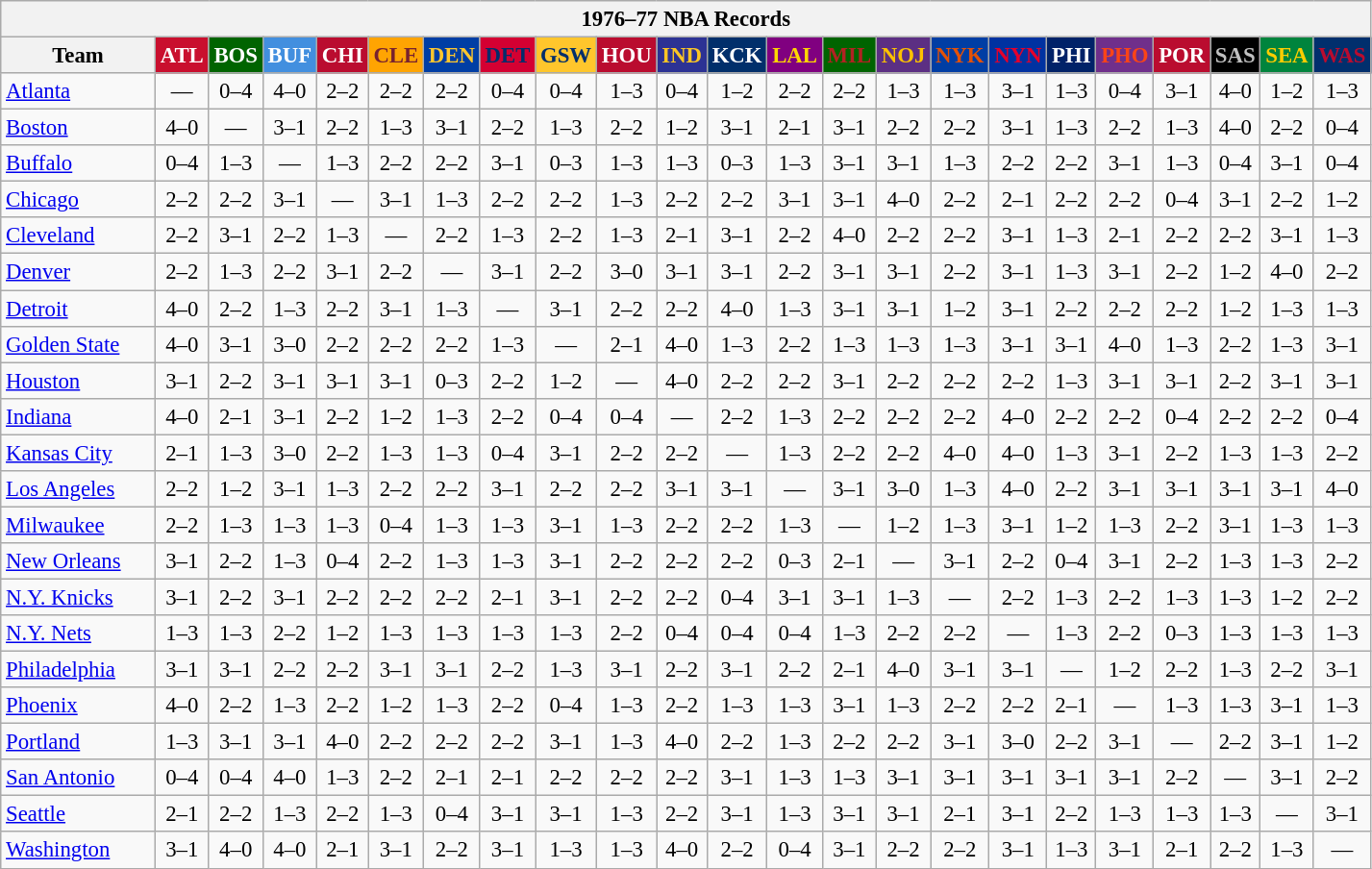<table class="wikitable" style="font-size:95%; text-align:center;">
<tr>
<th colspan=23>1976–77 NBA Records</th>
</tr>
<tr>
<th width=100>Team</th>
<th style="background:#C90F2E;color:#FFFFFF;width=35">ATL</th>
<th style="background:#006400;color:#FFFFFF;width=35">BOS</th>
<th style="background:#428FDF;color:#FFFFFF;width=35">BUF</th>
<th style="background:#BA0C2F;color:#FFFFFF;width=35">CHI</th>
<th style="background:#FFA402;color:#77222F;width=35">CLE</th>
<th style="background:#003EA4;color:#FFC72D;width=35">DEN</th>
<th style="background:#D40032;color:#012D6C;width=35">DET</th>
<th style="background:#FFC62C;color:#012F6B;width=35">GSW</th>
<th style="background:#BA0C2F;color:#FFFFFF;width=35">HOU</th>
<th style="background:#2C3294;color:#FCC624;width=35">IND</th>
<th style="background:#012F6B;color:#FFFFFF;width=35">KCK</th>
<th style="background:#800080;color:#FFD700;width=35">LAL</th>
<th style="background:#006400;color:#B22222;width=35">MIL</th>
<th style="background:#5C2F83;color:#FCC200;width=35">NOJ</th>
<th style="background:#003EA4;color:#E35208;width=35">NYK</th>
<th style="background:#0032A1;color:#E5002B;width=35">NYN</th>
<th style="background:#012268;color:#FFFFFF;width=35">PHI</th>
<th style="background:#702F8B;color:#FA4417;width=35">PHO</th>
<th style="background:#BA0C2F;color:#FFFFFF;width=35">POR</th>
<th style="background:#000000;color:#C0C0C0;width=35">SAS</th>
<th style="background:#00843D;color:#FFCD01;width=35">SEA</th>
<th style="background:#012F6D;color:#BA0C2F;width=35">WAS</th>
</tr>
<tr>
<td style="text-align:left;"><a href='#'>Atlanta</a></td>
<td>—</td>
<td>0–4</td>
<td>4–0</td>
<td>2–2</td>
<td>2–2</td>
<td>2–2</td>
<td>0–4</td>
<td>0–4</td>
<td>1–3</td>
<td>0–4</td>
<td>1–2</td>
<td>2–2</td>
<td>2–2</td>
<td>1–3</td>
<td>1–3</td>
<td>3–1</td>
<td>1–3</td>
<td>0–4</td>
<td>3–1</td>
<td>4–0</td>
<td>1–2</td>
<td>1–3</td>
</tr>
<tr>
<td style="text-align:left;"><a href='#'>Boston</a></td>
<td>4–0</td>
<td>—</td>
<td>3–1</td>
<td>2–2</td>
<td>1–3</td>
<td>3–1</td>
<td>2–2</td>
<td>1–3</td>
<td>2–2</td>
<td>1–2</td>
<td>3–1</td>
<td>2–1</td>
<td>3–1</td>
<td>2–2</td>
<td>2–2</td>
<td>3–1</td>
<td>1–3</td>
<td>2–2</td>
<td>1–3</td>
<td>4–0</td>
<td>2–2</td>
<td>0–4</td>
</tr>
<tr>
<td style="text-align:left;"><a href='#'>Buffalo</a></td>
<td>0–4</td>
<td>1–3</td>
<td>—</td>
<td>1–3</td>
<td>2–2</td>
<td>2–2</td>
<td>3–1</td>
<td>0–3</td>
<td>1–3</td>
<td>1–3</td>
<td>0–3</td>
<td>1–3</td>
<td>3–1</td>
<td>3–1</td>
<td>1–3</td>
<td>2–2</td>
<td>2–2</td>
<td>3–1</td>
<td>1–3</td>
<td>0–4</td>
<td>3–1</td>
<td>0–4</td>
</tr>
<tr>
<td style="text-align:left;"><a href='#'>Chicago</a></td>
<td>2–2</td>
<td>2–2</td>
<td>3–1</td>
<td>—</td>
<td>3–1</td>
<td>1–3</td>
<td>2–2</td>
<td>2–2</td>
<td>1–3</td>
<td>2–2</td>
<td>2–2</td>
<td>3–1</td>
<td>3–1</td>
<td>4–0</td>
<td>2–2</td>
<td>2–1</td>
<td>2–2</td>
<td>2–2</td>
<td>0–4</td>
<td>3–1</td>
<td>2–2</td>
<td>1–2</td>
</tr>
<tr>
<td style="text-align:left;"><a href='#'>Cleveland</a></td>
<td>2–2</td>
<td>3–1</td>
<td>2–2</td>
<td>1–3</td>
<td>—</td>
<td>2–2</td>
<td>1–3</td>
<td>2–2</td>
<td>1–3</td>
<td>2–1</td>
<td>3–1</td>
<td>2–2</td>
<td>4–0</td>
<td>2–2</td>
<td>2–2</td>
<td>3–1</td>
<td>1–3</td>
<td>2–1</td>
<td>2–2</td>
<td>2–2</td>
<td>3–1</td>
<td>1–3</td>
</tr>
<tr>
<td style="text-align:left;"><a href='#'>Denver</a></td>
<td>2–2</td>
<td>1–3</td>
<td>2–2</td>
<td>3–1</td>
<td>2–2</td>
<td>—</td>
<td>3–1</td>
<td>2–2</td>
<td>3–0</td>
<td>3–1</td>
<td>3–1</td>
<td>2–2</td>
<td>3–1</td>
<td>3–1</td>
<td>2–2</td>
<td>3–1</td>
<td>1–3</td>
<td>3–1</td>
<td>2–2</td>
<td>1–2</td>
<td>4–0</td>
<td>2–2</td>
</tr>
<tr>
<td style="text-align:left;"><a href='#'>Detroit</a></td>
<td>4–0</td>
<td>2–2</td>
<td>1–3</td>
<td>2–2</td>
<td>3–1</td>
<td>1–3</td>
<td>—</td>
<td>3–1</td>
<td>2–2</td>
<td>2–2</td>
<td>4–0</td>
<td>1–3</td>
<td>3–1</td>
<td>3–1</td>
<td>1–2</td>
<td>3–1</td>
<td>2–2</td>
<td>2–2</td>
<td>2–2</td>
<td>1–2</td>
<td>1–3</td>
<td>1–3</td>
</tr>
<tr>
<td style="text-align:left;"><a href='#'>Golden State</a></td>
<td>4–0</td>
<td>3–1</td>
<td>3–0</td>
<td>2–2</td>
<td>2–2</td>
<td>2–2</td>
<td>1–3</td>
<td>—</td>
<td>2–1</td>
<td>4–0</td>
<td>1–3</td>
<td>2–2</td>
<td>1–3</td>
<td>1–3</td>
<td>1–3</td>
<td>3–1</td>
<td>3–1</td>
<td>4–0</td>
<td>1–3</td>
<td>2–2</td>
<td>1–3</td>
<td>3–1</td>
</tr>
<tr>
<td style="text-align:left;"><a href='#'>Houston</a></td>
<td>3–1</td>
<td>2–2</td>
<td>3–1</td>
<td>3–1</td>
<td>3–1</td>
<td>0–3</td>
<td>2–2</td>
<td>1–2</td>
<td>—</td>
<td>4–0</td>
<td>2–2</td>
<td>2–2</td>
<td>3–1</td>
<td>2–2</td>
<td>2–2</td>
<td>2–2</td>
<td>1–3</td>
<td>3–1</td>
<td>3–1</td>
<td>2–2</td>
<td>3–1</td>
<td>3–1</td>
</tr>
<tr>
<td style="text-align:left;"><a href='#'>Indiana</a></td>
<td>4–0</td>
<td>2–1</td>
<td>3–1</td>
<td>2–2</td>
<td>1–2</td>
<td>1–3</td>
<td>2–2</td>
<td>0–4</td>
<td>0–4</td>
<td>—</td>
<td>2–2</td>
<td>1–3</td>
<td>2–2</td>
<td>2–2</td>
<td>2–2</td>
<td>4–0</td>
<td>2–2</td>
<td>2–2</td>
<td>0–4</td>
<td>2–2</td>
<td>2–2</td>
<td>0–4</td>
</tr>
<tr>
<td style="text-align:left;"><a href='#'>Kansas City</a></td>
<td>2–1</td>
<td>1–3</td>
<td>3–0</td>
<td>2–2</td>
<td>1–3</td>
<td>1–3</td>
<td>0–4</td>
<td>3–1</td>
<td>2–2</td>
<td>2–2</td>
<td>—</td>
<td>1–3</td>
<td>2–2</td>
<td>2–2</td>
<td>4–0</td>
<td>4–0</td>
<td>1–3</td>
<td>3–1</td>
<td>2–2</td>
<td>1–3</td>
<td>1–3</td>
<td>2–2</td>
</tr>
<tr>
<td style="text-align:left;"><a href='#'>Los Angeles</a></td>
<td>2–2</td>
<td>1–2</td>
<td>3–1</td>
<td>1–3</td>
<td>2–2</td>
<td>2–2</td>
<td>3–1</td>
<td>2–2</td>
<td>2–2</td>
<td>3–1</td>
<td>3–1</td>
<td>—</td>
<td>3–1</td>
<td>3–0</td>
<td>1–3</td>
<td>4–0</td>
<td>2–2</td>
<td>3–1</td>
<td>3–1</td>
<td>3–1</td>
<td>3–1</td>
<td>4–0</td>
</tr>
<tr>
<td style="text-align:left;"><a href='#'>Milwaukee</a></td>
<td>2–2</td>
<td>1–3</td>
<td>1–3</td>
<td>1–3</td>
<td>0–4</td>
<td>1–3</td>
<td>1–3</td>
<td>3–1</td>
<td>1–3</td>
<td>2–2</td>
<td>2–2</td>
<td>1–3</td>
<td>—</td>
<td>1–2</td>
<td>1–3</td>
<td>3–1</td>
<td>1–2</td>
<td>1–3</td>
<td>2–2</td>
<td>3–1</td>
<td>1–3</td>
<td>1–3</td>
</tr>
<tr>
<td style="text-align:left;"><a href='#'>New Orleans</a></td>
<td>3–1</td>
<td>2–2</td>
<td>1–3</td>
<td>0–4</td>
<td>2–2</td>
<td>1–3</td>
<td>1–3</td>
<td>3–1</td>
<td>2–2</td>
<td>2–2</td>
<td>2–2</td>
<td>0–3</td>
<td>2–1</td>
<td>—</td>
<td>3–1</td>
<td>2–2</td>
<td>0–4</td>
<td>3–1</td>
<td>2–2</td>
<td>1–3</td>
<td>1–3</td>
<td>2–2</td>
</tr>
<tr>
<td style="text-align:left;"><a href='#'>N.Y. Knicks</a></td>
<td>3–1</td>
<td>2–2</td>
<td>3–1</td>
<td>2–2</td>
<td>2–2</td>
<td>2–2</td>
<td>2–1</td>
<td>3–1</td>
<td>2–2</td>
<td>2–2</td>
<td>0–4</td>
<td>3–1</td>
<td>3–1</td>
<td>1–3</td>
<td>—</td>
<td>2–2</td>
<td>1–3</td>
<td>2–2</td>
<td>1–3</td>
<td>1–3</td>
<td>1–2</td>
<td>2–2</td>
</tr>
<tr>
<td style="text-align:left;"><a href='#'>N.Y. Nets</a></td>
<td>1–3</td>
<td>1–3</td>
<td>2–2</td>
<td>1–2</td>
<td>1–3</td>
<td>1–3</td>
<td>1–3</td>
<td>1–3</td>
<td>2–2</td>
<td>0–4</td>
<td>0–4</td>
<td>0–4</td>
<td>1–3</td>
<td>2–2</td>
<td>2–2</td>
<td>—</td>
<td>1–3</td>
<td>2–2</td>
<td>0–3</td>
<td>1–3</td>
<td>1–3</td>
<td>1–3</td>
</tr>
<tr>
<td style="text-align:left;"><a href='#'>Philadelphia</a></td>
<td>3–1</td>
<td>3–1</td>
<td>2–2</td>
<td>2–2</td>
<td>3–1</td>
<td>3–1</td>
<td>2–2</td>
<td>1–3</td>
<td>3–1</td>
<td>2–2</td>
<td>3–1</td>
<td>2–2</td>
<td>2–1</td>
<td>4–0</td>
<td>3–1</td>
<td>3–1</td>
<td>—</td>
<td>1–2</td>
<td>2–2</td>
<td>1–3</td>
<td>2–2</td>
<td>3–1</td>
</tr>
<tr>
<td style="text-align:left;"><a href='#'>Phoenix</a></td>
<td>4–0</td>
<td>2–2</td>
<td>1–3</td>
<td>2–2</td>
<td>1–2</td>
<td>1–3</td>
<td>2–2</td>
<td>0–4</td>
<td>1–3</td>
<td>2–2</td>
<td>1–3</td>
<td>1–3</td>
<td>3–1</td>
<td>1–3</td>
<td>2–2</td>
<td>2–2</td>
<td>2–1</td>
<td>—</td>
<td>1–3</td>
<td>1–3</td>
<td>3–1</td>
<td>1–3</td>
</tr>
<tr>
<td style="text-align:left;"><a href='#'>Portland</a></td>
<td>1–3</td>
<td>3–1</td>
<td>3–1</td>
<td>4–0</td>
<td>2–2</td>
<td>2–2</td>
<td>2–2</td>
<td>3–1</td>
<td>1–3</td>
<td>4–0</td>
<td>2–2</td>
<td>1–3</td>
<td>2–2</td>
<td>2–2</td>
<td>3–1</td>
<td>3–0</td>
<td>2–2</td>
<td>3–1</td>
<td>—</td>
<td>2–2</td>
<td>3–1</td>
<td>1–2</td>
</tr>
<tr>
<td style="text-align:left;"><a href='#'>San Antonio</a></td>
<td>0–4</td>
<td>0–4</td>
<td>4–0</td>
<td>1–3</td>
<td>2–2</td>
<td>2–1</td>
<td>2–1</td>
<td>2–2</td>
<td>2–2</td>
<td>2–2</td>
<td>3–1</td>
<td>1–3</td>
<td>1–3</td>
<td>3–1</td>
<td>3–1</td>
<td>3–1</td>
<td>3–1</td>
<td>3–1</td>
<td>2–2</td>
<td>—</td>
<td>3–1</td>
<td>2–2</td>
</tr>
<tr>
<td style="text-align:left;"><a href='#'>Seattle</a></td>
<td>2–1</td>
<td>2–2</td>
<td>1–3</td>
<td>2–2</td>
<td>1–3</td>
<td>0–4</td>
<td>3–1</td>
<td>3–1</td>
<td>1–3</td>
<td>2–2</td>
<td>3–1</td>
<td>1–3</td>
<td>3–1</td>
<td>3–1</td>
<td>2–1</td>
<td>3–1</td>
<td>2–2</td>
<td>1–3</td>
<td>1–3</td>
<td>1–3</td>
<td>—</td>
<td>3–1</td>
</tr>
<tr>
<td style="text-align:left;"><a href='#'>Washington</a></td>
<td>3–1</td>
<td>4–0</td>
<td>4–0</td>
<td>2–1</td>
<td>3–1</td>
<td>2–2</td>
<td>3–1</td>
<td>1–3</td>
<td>1–3</td>
<td>4–0</td>
<td>2–2</td>
<td>0–4</td>
<td>3–1</td>
<td>2–2</td>
<td>2–2</td>
<td>3–1</td>
<td>1–3</td>
<td>3–1</td>
<td>2–1</td>
<td>2–2</td>
<td>1–3</td>
<td>—</td>
</tr>
</table>
